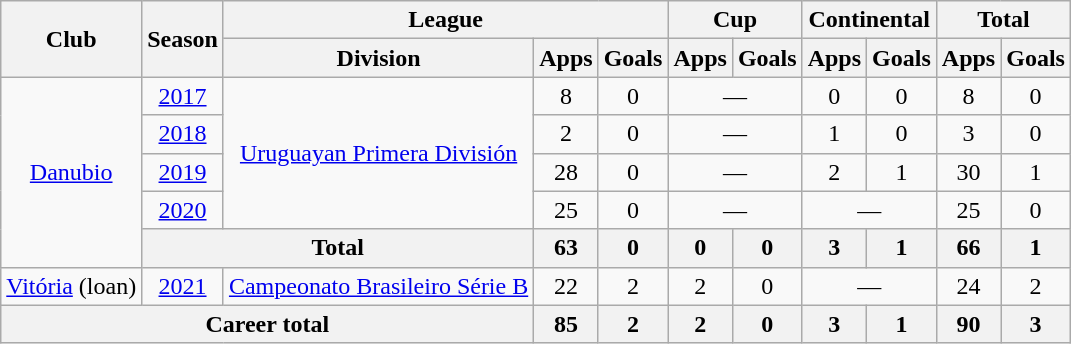<table class="wikitable" Style="text-align: center">
<tr>
<th rowspan="2">Club</th>
<th rowspan="2">Season</th>
<th colspan="3">League</th>
<th colspan="2">Cup</th>
<th colspan="2">Continental</th>
<th colspan="2">Total</th>
</tr>
<tr>
<th>Division</th>
<th>Apps</th>
<th>Goals</th>
<th>Apps</th>
<th>Goals</th>
<th>Apps</th>
<th>Goals</th>
<th>Apps</th>
<th>Goals</th>
</tr>
<tr>
<td rowspan="5"><a href='#'>Danubio</a></td>
<td><a href='#'>2017</a></td>
<td rowspan="4"><a href='#'>Uruguayan Primera División</a></td>
<td>8</td>
<td>0</td>
<td colspan="2">—</td>
<td>0</td>
<td>0</td>
<td>8</td>
<td>0</td>
</tr>
<tr>
<td><a href='#'>2018</a></td>
<td>2</td>
<td>0</td>
<td colspan="2">—</td>
<td>1</td>
<td>0</td>
<td>3</td>
<td>0</td>
</tr>
<tr>
<td><a href='#'>2019</a></td>
<td>28</td>
<td>0</td>
<td colspan="2">—</td>
<td>2</td>
<td>1</td>
<td>30</td>
<td>1</td>
</tr>
<tr>
<td><a href='#'>2020</a></td>
<td>25</td>
<td>0</td>
<td colspan="2">—</td>
<td colspan="2">—</td>
<td>25</td>
<td>0</td>
</tr>
<tr>
<th colspan="2">Total</th>
<th>63</th>
<th>0</th>
<th>0</th>
<th>0</th>
<th>3</th>
<th>1</th>
<th>66</th>
<th>1</th>
</tr>
<tr>
<td rowspan="1"><a href='#'>Vitória</a> (loan)</td>
<td><a href='#'>2021</a></td>
<td rowspan="1"><a href='#'>Campeonato Brasileiro Série B</a></td>
<td>22</td>
<td>2</td>
<td>2</td>
<td>0</td>
<td colspan="2">—</td>
<td>24</td>
<td>2</td>
</tr>
<tr>
<th colspan="3">Career total</th>
<th>85</th>
<th>2</th>
<th>2</th>
<th>0</th>
<th>3</th>
<th>1</th>
<th>90</th>
<th>3</th>
</tr>
</table>
